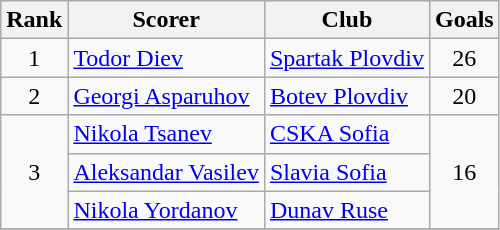<table class="wikitable" style="text-align:center">
<tr>
<th>Rank</th>
<th>Scorer</th>
<th>Club</th>
<th>Goals</th>
</tr>
<tr>
<td rowspan="1">1</td>
<td align="left"> <a href='#'>Todor Diev</a></td>
<td align="left"><a href='#'>Spartak Plovdiv</a></td>
<td rowspan="1">26</td>
</tr>
<tr>
<td rowspan="1">2</td>
<td align="left"> <a href='#'>Georgi Asparuhov</a></td>
<td align="left"><a href='#'>Botev Plovdiv</a></td>
<td rowspan="1">20</td>
</tr>
<tr>
<td rowspan="3">3</td>
<td align="left"> <a href='#'>Nikola Tsanev</a></td>
<td align="left"><a href='#'>CSKA Sofia</a></td>
<td rowspan="3">16</td>
</tr>
<tr>
<td align="left"> <a href='#'>Aleksandar Vasilev</a></td>
<td align="left"><a href='#'>Slavia Sofia</a></td>
</tr>
<tr>
<td align="left"> <a href='#'>Nikola Yordanov</a></td>
<td align="left"><a href='#'>Dunav Ruse</a></td>
</tr>
<tr>
</tr>
</table>
